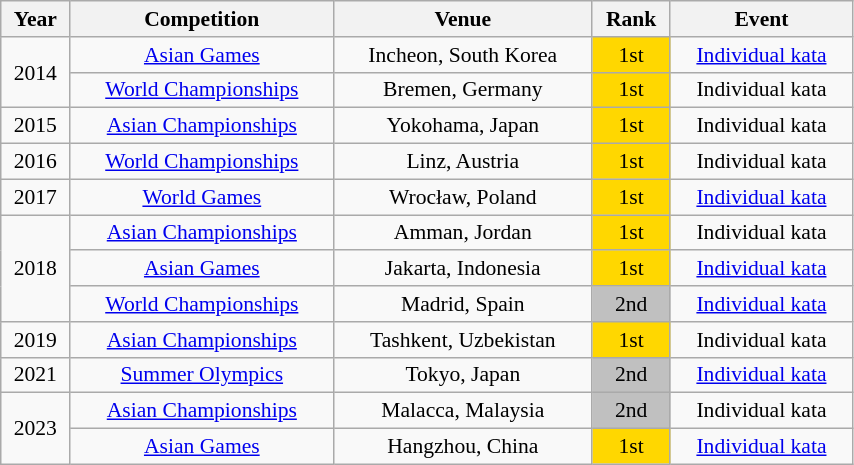<table class="wikitable sortable" width=45% style="font-size:90%; text-align:center;">
<tr>
<th>Year</th>
<th>Competition</th>
<th>Venue</th>
<th>Rank</th>
<th>Event</th>
</tr>
<tr>
<td rowspan=2>2014</td>
<td><a href='#'>Asian Games</a></td>
<td>Incheon, South Korea</td>
<td bgcolor="gold">1st</td>
<td><a href='#'>Individual kata</a></td>
</tr>
<tr>
<td><a href='#'>World Championships</a></td>
<td>Bremen, Germany</td>
<td bgcolor="gold">1st</td>
<td>Individual kata</td>
</tr>
<tr>
<td>2015</td>
<td><a href='#'>Asian Championships</a></td>
<td>Yokohama, Japan</td>
<td bgcolor="gold">1st</td>
<td>Individual kata</td>
</tr>
<tr>
<td>2016</td>
<td><a href='#'>World Championships</a></td>
<td>Linz, Austria</td>
<td bgcolor="gold">1st</td>
<td>Individual kata</td>
</tr>
<tr>
<td>2017</td>
<td><a href='#'>World Games</a></td>
<td>Wrocław, Poland</td>
<td bgcolor="gold">1st</td>
<td><a href='#'>Individual kata</a></td>
</tr>
<tr>
<td rowspan=3>2018</td>
<td><a href='#'>Asian Championships</a></td>
<td>Amman, Jordan</td>
<td bgcolor="gold">1st</td>
<td>Individual kata</td>
</tr>
<tr>
<td><a href='#'>Asian Games</a></td>
<td>Jakarta, Indonesia</td>
<td bgcolor="gold">1st</td>
<td><a href='#'>Individual kata</a></td>
</tr>
<tr>
<td><a href='#'>World Championships</a></td>
<td>Madrid, Spain</td>
<td bgcolor="silver">2nd</td>
<td><a href='#'>Individual kata</a></td>
</tr>
<tr>
<td>2019</td>
<td><a href='#'>Asian Championships</a></td>
<td>Tashkent, Uzbekistan</td>
<td bgcolor="gold">1st</td>
<td>Individual kata</td>
</tr>
<tr>
<td>2021</td>
<td><a href='#'>Summer Olympics</a></td>
<td>Tokyo, Japan</td>
<td bgcolor="silver">2nd</td>
<td><a href='#'>Individual kata</a></td>
</tr>
<tr>
<td rowspan=2>2023</td>
<td><a href='#'>Asian Championships</a></td>
<td>Malacca, Malaysia</td>
<td bgcolor="silver">2nd</td>
<td>Individual kata</td>
</tr>
<tr>
<td><a href='#'>Asian Games</a></td>
<td>Hangzhou, China</td>
<td bgcolor="gold">1st</td>
<td><a href='#'>Individual kata</a></td>
</tr>
</table>
